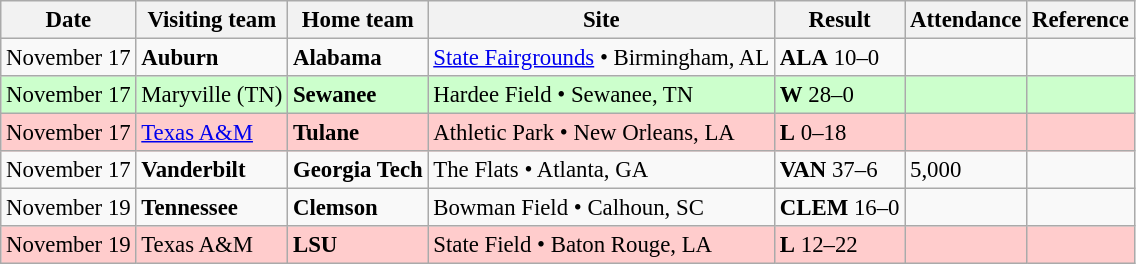<table class="wikitable" style="font-size:95%;">
<tr>
<th>Date</th>
<th>Visiting team</th>
<th>Home team</th>
<th>Site</th>
<th>Result</th>
<th>Attendance</th>
<th class="unsortable">Reference</th>
</tr>
<tr bgcolor=>
<td>November 17</td>
<td><strong>Auburn</strong></td>
<td><strong>Alabama</strong></td>
<td><a href='#'>State Fairgrounds</a> • Birmingham, AL</td>
<td><strong>ALA</strong> 10–0</td>
<td></td>
<td></td>
</tr>
<tr bgcolor=ccffcc>
<td>November 17</td>
<td>Maryville (TN)</td>
<td><strong>Sewanee</strong></td>
<td>Hardee Field • Sewanee, TN</td>
<td><strong>W</strong> 28–0</td>
<td></td>
<td></td>
</tr>
<tr bgcolor=ffcccc>
<td>November 17</td>
<td><a href='#'>Texas A&M</a></td>
<td><strong>Tulane</strong></td>
<td>Athletic Park • New Orleans, LA</td>
<td><strong>L</strong> 0–18</td>
<td></td>
<td></td>
</tr>
<tr bgcolor=>
<td>November 17</td>
<td><strong>Vanderbilt</strong></td>
<td><strong>Georgia Tech</strong></td>
<td>The Flats • Atlanta, GA</td>
<td><strong>VAN</strong> 37–6</td>
<td>5,000</td>
<td></td>
</tr>
<tr bgcolor=>
<td>November 19</td>
<td><strong>Tennessee</strong></td>
<td><strong>Clemson</strong></td>
<td>Bowman Field • Calhoun, SC</td>
<td><strong>CLEM</strong> 16–0</td>
<td></td>
<td></td>
</tr>
<tr bgcolor=ffcccc>
<td>November 19</td>
<td>Texas A&M</td>
<td><strong>LSU</strong></td>
<td>State Field • Baton Rouge, LA</td>
<td><strong>L</strong> 12–22</td>
<td></td>
<td></td>
</tr>
</table>
